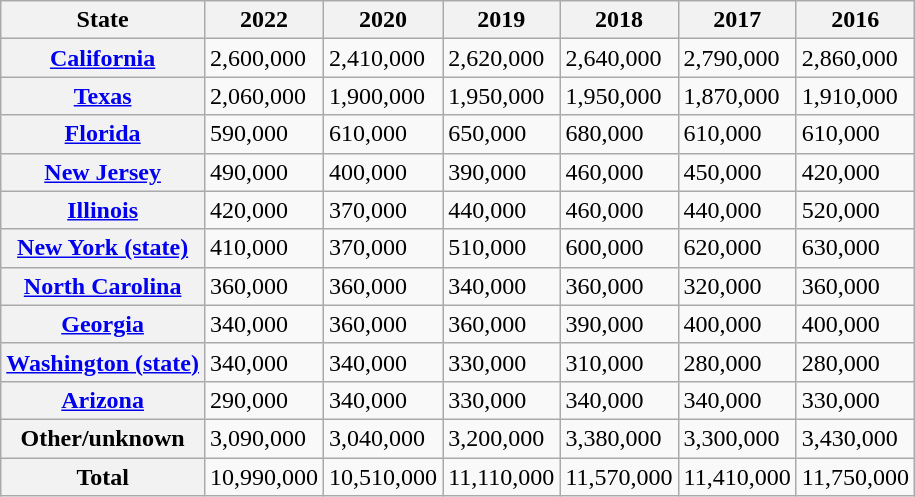<table class="wikitable sortable">
<tr>
<th>State</th>
<th>2022</th>
<th>2020</th>
<th>2019</th>
<th>2018</th>
<th>2017</th>
<th>2016</th>
</tr>
<tr>
<th><a href='#'>California</a></th>
<td>2,600,000</td>
<td>2,410,000</td>
<td>2,620,000</td>
<td>2,640,000</td>
<td>2,790,000</td>
<td>2,860,000</td>
</tr>
<tr>
<th><a href='#'>Texas</a></th>
<td>2,060,000</td>
<td>1,900,000</td>
<td>1,950,000</td>
<td>1,950,000</td>
<td>1,870,000</td>
<td>1,910,000</td>
</tr>
<tr>
<th><a href='#'>Florida</a></th>
<td>590,000</td>
<td>610,000</td>
<td>650,000</td>
<td>680,000</td>
<td>610,000</td>
<td>610,000</td>
</tr>
<tr>
<th><a href='#'>New Jersey</a></th>
<td>490,000</td>
<td>400,000</td>
<td>390,000</td>
<td>460,000</td>
<td>450,000</td>
<td>420,000</td>
</tr>
<tr>
<th><a href='#'>Illinois</a></th>
<td>420,000</td>
<td>370,000</td>
<td>440,000</td>
<td>460,000</td>
<td>440,000</td>
<td>520,000</td>
</tr>
<tr>
<th><a href='#'>New York (state)</a></th>
<td>410,000</td>
<td>370,000</td>
<td>510,000</td>
<td>600,000</td>
<td>620,000</td>
<td>630,000</td>
</tr>
<tr>
<th><a href='#'>North Carolina</a></th>
<td>360,000</td>
<td>360,000</td>
<td>340,000</td>
<td>360,000</td>
<td>320,000</td>
<td>360,000</td>
</tr>
<tr>
<th><a href='#'>Georgia</a></th>
<td>340,000</td>
<td>360,000</td>
<td>360,000</td>
<td>390,000</td>
<td>400,000</td>
<td>400,000</td>
</tr>
<tr>
<th><a href='#'>Washington (state)</a></th>
<td>340,000</td>
<td>340,000</td>
<td>330,000</td>
<td>310,000</td>
<td>280,000</td>
<td>280,000</td>
</tr>
<tr>
<th><a href='#'>Arizona</a></th>
<td>290,000</td>
<td>340,000</td>
<td>330,000</td>
<td>340,000</td>
<td>340,000</td>
<td>330,000</td>
</tr>
<tr>
<th>Other/unknown</th>
<td>3,090,000</td>
<td>3,040,000</td>
<td>3,200,000</td>
<td>3,380,000</td>
<td>3,300,000</td>
<td>3,430,000</td>
</tr>
<tr>
<th>Total</th>
<td>10,990,000</td>
<td>10,510,000</td>
<td>11,110,000</td>
<td>11,570,000</td>
<td>11,410,000</td>
<td>11,750,000</td>
</tr>
</table>
